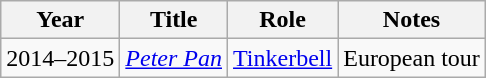<table class="wikitable sortable">
<tr>
<th>Year</th>
<th>Title</th>
<th>Role</th>
<th class="unsortable">Notes</th>
</tr>
<tr>
<td>2014–2015</td>
<td><em><a href='#'>Peter Pan</a></em></td>
<td><a href='#'>Tinkerbell</a></td>
<td>European tour</td>
</tr>
</table>
